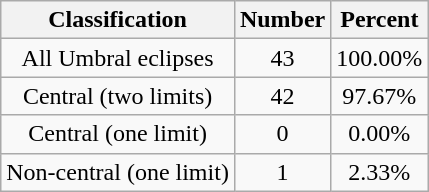<table class="wikitable sortable">
<tr align=center>
<th>Classification</th>
<th>Number</th>
<th>Percent</th>
</tr>
<tr align=center>
<td>All Umbral eclipses</td>
<td>43</td>
<td>100.00%</td>
</tr>
<tr align=center>
<td>Central (two limits)</td>
<td>42</td>
<td>97.67%</td>
</tr>
<tr align=center>
<td>Central (one limit)</td>
<td>0</td>
<td>0.00%</td>
</tr>
<tr align=center>
<td>Non-central (one limit)</td>
<td>1</td>
<td>2.33%</td>
</tr>
</table>
